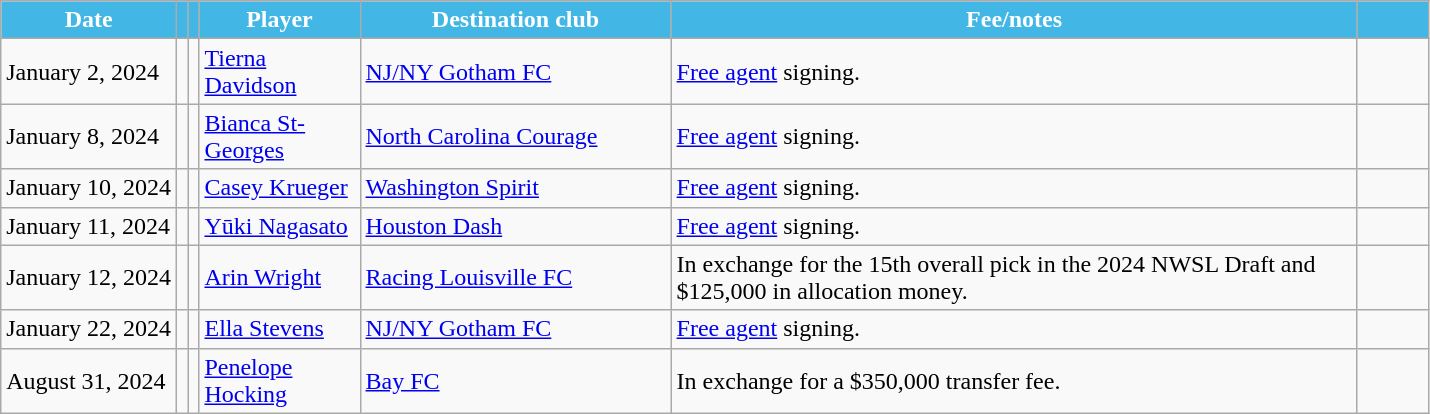<table class="wikitable sortable">
<tr>
<th style="background:#42b7e6; color:#fff; width:110px;" data-sort-type="date" scope="col">Date</th>
<th style="background:#42b7e6; color:#fff;" scope="col"></th>
<th style="background:#42b7e6; color:#fff;" scope="col"></th>
<th style="background:#42b7e6; color:#fff; width:100px;" scope="col">Player</th>
<th style="background:#42b7e6; color:#fff; width:200px;" scope="col">Destination club</th>
<th style="background:#42b7e6; color:#fff; width:450px;" scope="col">Fee/notes</th>
<th style="background:#42b7e6; color:#fff; width:40px;" scope="col"></th>
</tr>
<tr>
<td>January 2, 2024</td>
<td></td>
<td></td>
<td><a href='#'>Tierna Davidson</a></td>
<td> <a href='#'>NJ/NY Gotham FC</a></td>
<td><a href='#'>Free agent</a> signing.</td>
<td></td>
</tr>
<tr>
<td>January 8, 2024</td>
<td></td>
<td></td>
<td><a href='#'>Bianca St-Georges</a></td>
<td> <a href='#'>North Carolina Courage</a></td>
<td><a href='#'>Free agent</a> signing.</td>
<td></td>
</tr>
<tr>
<td>January 10, 2024</td>
<td></td>
<td></td>
<td><a href='#'>Casey Krueger</a></td>
<td> <a href='#'>Washington Spirit</a></td>
<td><a href='#'>Free agent</a> signing.</td>
<td></td>
</tr>
<tr>
<td>January 11, 2024</td>
<td></td>
<td></td>
<td><a href='#'>Yūki Nagasato</a></td>
<td> <a href='#'>Houston Dash</a></td>
<td><a href='#'>Free agent</a> signing.</td>
<td></td>
</tr>
<tr>
<td>January 12, 2024</td>
<td></td>
<td></td>
<td><a href='#'>Arin Wright</a></td>
<td> <a href='#'>Racing Louisville FC</a></td>
<td>In exchange for the 15th overall pick in the 2024 NWSL Draft and $125,000 in allocation money.</td>
<td></td>
</tr>
<tr>
<td>January 22, 2024</td>
<td></td>
<td></td>
<td><a href='#'>Ella Stevens</a></td>
<td> <a href='#'>NJ/NY Gotham FC</a></td>
<td><a href='#'>Free agent</a> signing.</td>
<td></td>
</tr>
<tr>
<td>August 31, 2024</td>
<td></td>
<td></td>
<td><a href='#'>Penelope Hocking</a></td>
<td> <a href='#'>Bay FC</a></td>
<td>In exchange for a $350,000 transfer fee.</td>
<td></td>
</tr>
</table>
